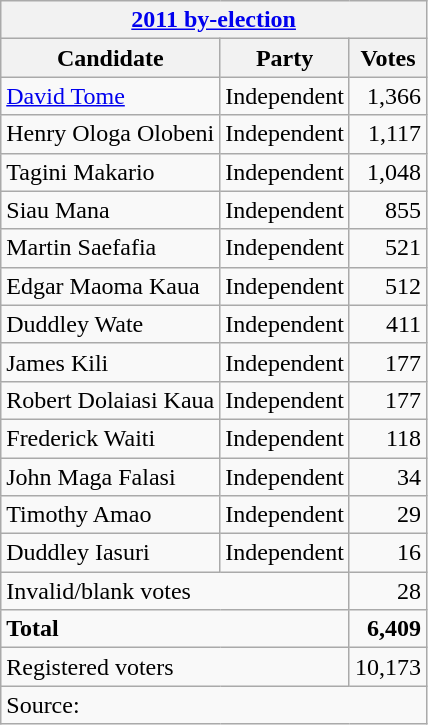<table class=wikitable style=text-align:left>
<tr>
<th colspan=3><a href='#'>2011 by-election</a></th>
</tr>
<tr>
<th>Candidate</th>
<th>Party</th>
<th>Votes</th>
</tr>
<tr>
<td><a href='#'>David Tome</a></td>
<td>Independent</td>
<td align=right>1,366</td>
</tr>
<tr>
<td>Henry Ologa Olobeni</td>
<td>Independent</td>
<td align=right>1,117</td>
</tr>
<tr>
<td>Tagini Makario</td>
<td>Independent</td>
<td align=right>1,048</td>
</tr>
<tr>
<td>Siau Mana</td>
<td>Independent</td>
<td align=right>855</td>
</tr>
<tr>
<td>Martin Saefafia</td>
<td>Independent</td>
<td align=right>521</td>
</tr>
<tr>
<td>Edgar Maoma Kaua</td>
<td>Independent</td>
<td align=right>512</td>
</tr>
<tr>
<td>Duddley Wate</td>
<td>Independent</td>
<td align=right>411</td>
</tr>
<tr>
<td>James Kili</td>
<td>Independent</td>
<td align=right>177</td>
</tr>
<tr>
<td>Robert Dolaiasi Kaua</td>
<td>Independent</td>
<td align=right>177</td>
</tr>
<tr>
<td>Frederick Waiti</td>
<td>Independent</td>
<td align=right>118</td>
</tr>
<tr>
<td>John Maga Falasi</td>
<td>Independent</td>
<td align=right>34</td>
</tr>
<tr>
<td>Timothy Amao</td>
<td>Independent</td>
<td align=right>29</td>
</tr>
<tr>
<td>Duddley Iasuri</td>
<td>Independent</td>
<td align=right>16</td>
</tr>
<tr>
<td colspan=2>Invalid/blank votes</td>
<td align=right>28</td>
</tr>
<tr>
<td colspan=2><strong>Total</strong></td>
<td align=right><strong>6,409</strong></td>
</tr>
<tr>
<td colspan=2>Registered voters</td>
<td align=right>10,173</td>
</tr>
<tr>
<td colspan=3>Source: </td>
</tr>
</table>
